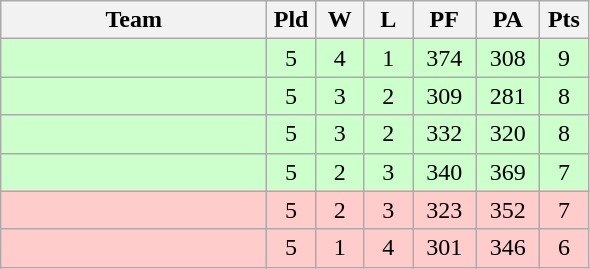<table class="wikitable" style="text-align:center;">
<tr>
<th width=170>Team</th>
<th width=25>Pld</th>
<th width=25>W</th>
<th width=25>L</th>
<th width=35>PF</th>
<th width=35>PA</th>
<th width=25>Pts</th>
</tr>
<tr bgcolor=#ccffcc>
<td align="left"></td>
<td>5</td>
<td>4</td>
<td>1</td>
<td>374</td>
<td>308</td>
<td>9</td>
</tr>
<tr bgcolor=#ccffcc>
<td align="left"></td>
<td>5</td>
<td>3</td>
<td>2</td>
<td>309</td>
<td>281</td>
<td>8</td>
</tr>
<tr bgcolor=#ccffcc>
<td align="left"></td>
<td>5</td>
<td>3</td>
<td>2</td>
<td>332</td>
<td>320</td>
<td>8</td>
</tr>
<tr bgcolor=#ccffcc>
<td align="left"></td>
<td>5</td>
<td>2</td>
<td>3</td>
<td>340</td>
<td>369</td>
<td>7</td>
</tr>
<tr bgcolor=#ffcccc>
<td align="left"></td>
<td>5</td>
<td>2</td>
<td>3</td>
<td>323</td>
<td>352</td>
<td>7</td>
</tr>
<tr bgcolor=#ffcccc>
<td align="left"></td>
<td>5</td>
<td>1</td>
<td>4</td>
<td>301</td>
<td>346</td>
<td>6</td>
</tr>
</table>
